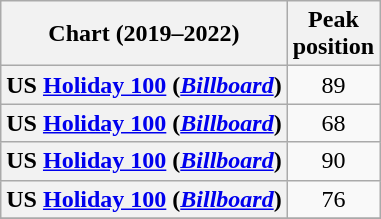<table class="wikitable sortable plainrowheaders">
<tr>
<th scope="col">Chart (2019–2022)</th>
<th scope="col">Peak<br>position</th>
</tr>
<tr>
<th scope="row">US <a href='#'>Holiday 100</a> (<em><a href='#'>Billboard</a></em>)</th>
<td style="text-align:center;">89</td>
</tr>
<tr>
<th scope="row">US <a href='#'>Holiday 100</a> (<em><a href='#'>Billboard</a></em>)</th>
<td style="text-align:center;">68</td>
</tr>
<tr>
<th scope="row">US <a href='#'>Holiday 100</a> (<em><a href='#'>Billboard</a></em>)</th>
<td style="text-align:center;">90</td>
</tr>
<tr>
<th scope="row">US <a href='#'>Holiday 100</a> (<em><a href='#'>Billboard</a></em>)</th>
<td style="text-align:center;">76</td>
</tr>
<tr>
</tr>
</table>
